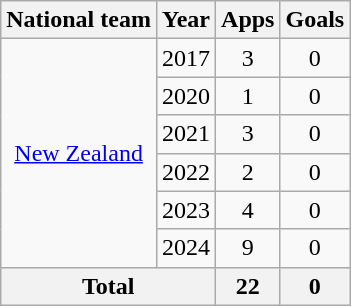<table class=wikitable style=text-align:center>
<tr>
<th>National team</th>
<th>Year</th>
<th>Apps</th>
<th>Goals</th>
</tr>
<tr>
<td rowspan=6><a href='#'>New Zealand</a></td>
<td>2017</td>
<td>3</td>
<td>0</td>
</tr>
<tr>
<td>2020</td>
<td>1</td>
<td>0</td>
</tr>
<tr>
<td>2021</td>
<td>3</td>
<td>0</td>
</tr>
<tr>
<td>2022</td>
<td>2</td>
<td>0</td>
</tr>
<tr>
<td>2023</td>
<td>4</td>
<td>0</td>
</tr>
<tr>
<td>2024</td>
<td>9</td>
<td>0</td>
</tr>
<tr>
<th colspan=2>Total</th>
<th>22</th>
<th>0</th>
</tr>
</table>
